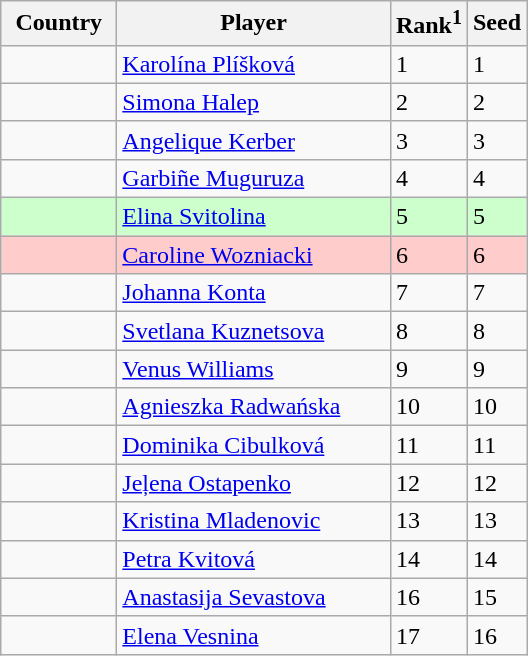<table class="sortable wikitable">
<tr>
<th width="70">Country</th>
<th width="175">Player</th>
<th>Rank<sup>1</sup></th>
<th>Seed</th>
</tr>
<tr>
<td></td>
<td><a href='#'>Karolína Plíšková</a></td>
<td>1</td>
<td>1</td>
</tr>
<tr>
<td></td>
<td><a href='#'>Simona Halep</a></td>
<td>2</td>
<td>2</td>
</tr>
<tr>
<td></td>
<td><a href='#'>Angelique Kerber</a></td>
<td>3</td>
<td>3</td>
</tr>
<tr>
<td></td>
<td><a href='#'>Garbiñe Muguruza</a></td>
<td>4</td>
<td>4</td>
</tr>
<tr style="background:#cfc;">
<td></td>
<td><a href='#'>Elina Svitolina</a></td>
<td>5</td>
<td>5</td>
</tr>
<tr style="background:#fcc;">
<td></td>
<td><a href='#'>Caroline Wozniacki</a></td>
<td>6</td>
<td>6</td>
</tr>
<tr>
<td></td>
<td><a href='#'>Johanna Konta</a></td>
<td>7</td>
<td>7</td>
</tr>
<tr>
<td></td>
<td><a href='#'>Svetlana Kuznetsova</a></td>
<td>8</td>
<td>8</td>
</tr>
<tr>
<td></td>
<td><a href='#'>Venus Williams</a></td>
<td>9</td>
<td>9</td>
</tr>
<tr>
<td></td>
<td><a href='#'>Agnieszka Radwańska</a></td>
<td>10</td>
<td>10</td>
</tr>
<tr>
<td></td>
<td><a href='#'>Dominika Cibulková</a></td>
<td>11</td>
<td>11</td>
</tr>
<tr>
<td></td>
<td><a href='#'>Jeļena Ostapenko</a></td>
<td>12</td>
<td>12</td>
</tr>
<tr>
<td></td>
<td><a href='#'>Kristina Mladenovic</a></td>
<td>13</td>
<td>13</td>
</tr>
<tr>
<td></td>
<td><a href='#'>Petra Kvitová</a></td>
<td>14</td>
<td>14</td>
</tr>
<tr>
<td></td>
<td><a href='#'>Anastasija Sevastova</a></td>
<td>16</td>
<td>15</td>
</tr>
<tr>
<td></td>
<td><a href='#'>Elena Vesnina</a></td>
<td>17</td>
<td>16</td>
</tr>
</table>
